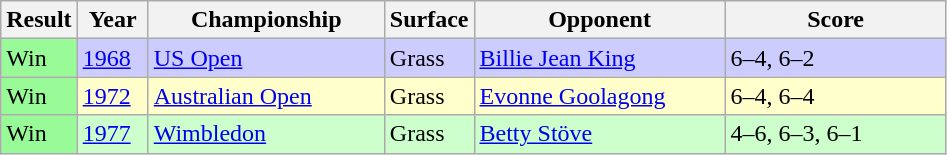<table class='sortable wikitable'>
<tr>
<th style="width:40px">Result</th>
<th style="width:40px">Year</th>
<th style="width:150px">Championship</th>
<th style="width:50px">Surface</th>
<th style="width:160px">Opponent</th>
<th style="width:140px" class="unsortable">Score</th>
</tr>
<tr bgcolor="#ccccff">
<td style="background:#98fb98;">Win</td>
<td><a href='#'>1968</a></td>
<td><a href='#'>US Open</a></td>
<td>Grass</td>
<td> <a href='#'>Billie Jean King</a></td>
<td>6–4, 6–2</td>
</tr>
<tr bgcolor="#ffffcc">
<td style="background:#98fb98;">Win</td>
<td><a href='#'>1972</a></td>
<td><a href='#'>Australian Open</a></td>
<td>Grass</td>
<td> <a href='#'>Evonne Goolagong</a></td>
<td>6–4, 6–4</td>
</tr>
<tr bgcolor="#ccffcc">
<td style="background:#98fb98;">Win</td>
<td><a href='#'>1977</a></td>
<td><a href='#'>Wimbledon</a></td>
<td>Grass</td>
<td> <a href='#'>Betty Stöve</a></td>
<td>4–6, 6–3, 6–1</td>
</tr>
</table>
